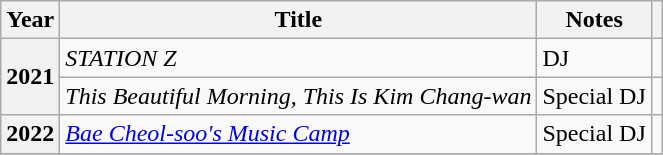<table class="wikitable sortable plainrowheaders">
<tr>
<th>Year</th>
<th>Title</th>
<th class="unsortable">Notes</th>
<th scope="col" class="unsortable"></th>
</tr>
<tr>
<th rowspan="2" scope= "row">2021</th>
<td><em>STATION Z</em></td>
<td>DJ</td>
<td></td>
</tr>
<tr>
<td><em>This Beautiful Morning, This Is Kim Chang-wan</em></td>
<td>Special DJ</td>
<td></td>
</tr>
<tr>
<th scope= "row">2022</th>
<td><em><a href='#'>Bae Cheol-soo's Music Camp</a></em></td>
<td>Special DJ</td>
<td></td>
</tr>
<tr>
</tr>
</table>
